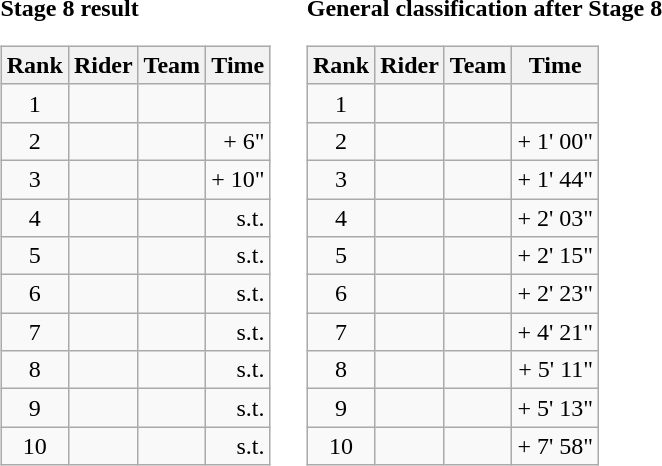<table>
<tr>
<td><strong>Stage 8 result</strong><br><table class="wikitable">
<tr>
<th scope="col">Rank</th>
<th scope="col">Rider</th>
<th scope="col">Team</th>
<th scope="col">Time</th>
</tr>
<tr>
<td style="text-align:center;">1</td>
<td></td>
<td></td>
<td style="text-align:right;"></td>
</tr>
<tr>
<td style="text-align:center;">2</td>
<td></td>
<td></td>
<td style="text-align:right;">+ 6"</td>
</tr>
<tr>
<td style="text-align:center;">3</td>
<td></td>
<td></td>
<td style="text-align:right;">+ 10"</td>
</tr>
<tr>
<td style="text-align:center;">4</td>
<td></td>
<td></td>
<td style="text-align:right;">s.t.</td>
</tr>
<tr>
<td style="text-align:center;">5</td>
<td></td>
<td></td>
<td style="text-align:right;">s.t.</td>
</tr>
<tr>
<td style="text-align:center;">6</td>
<td></td>
<td></td>
<td style="text-align:right;">s.t.</td>
</tr>
<tr>
<td style="text-align:center;">7</td>
<td></td>
<td></td>
<td style="text-align:right;">s.t.</td>
</tr>
<tr>
<td style="text-align:center;">8</td>
<td></td>
<td></td>
<td style="text-align:right;">s.t.</td>
</tr>
<tr>
<td style="text-align:center;">9</td>
<td></td>
<td></td>
<td style="text-align:right;">s.t.</td>
</tr>
<tr>
<td style="text-align:center;">10</td>
<td></td>
<td></td>
<td style="text-align:right;">s.t.</td>
</tr>
</table>
</td>
<td></td>
<td><strong>General classification after Stage 8</strong><br><table class="wikitable">
<tr>
<th scope="col">Rank</th>
<th scope="col">Rider</th>
<th scope="col">Team</th>
<th scope="col">Time</th>
</tr>
<tr>
<td style="text-align:center;">1</td>
<td></td>
<td></td>
<td style="text-align:right;"></td>
</tr>
<tr>
<td style="text-align:center;">2</td>
<td></td>
<td></td>
<td style="text-align:right;">+ 1' 00"</td>
</tr>
<tr>
<td style="text-align:center;">3</td>
<td></td>
<td></td>
<td style="text-align:right;">+ 1' 44"</td>
</tr>
<tr>
<td style="text-align:center;">4</td>
<td></td>
<td></td>
<td style="text-align:right;">+ 2' 03"</td>
</tr>
<tr>
<td style="text-align:center;">5</td>
<td></td>
<td></td>
<td style="text-align:right;">+ 2' 15"</td>
</tr>
<tr>
<td style="text-align:center;">6</td>
<td></td>
<td></td>
<td style="text-align:right;">+ 2' 23"</td>
</tr>
<tr>
<td style="text-align:center;">7</td>
<td></td>
<td></td>
<td style="text-align:right;">+ 4' 21"</td>
</tr>
<tr>
<td style="text-align:center;">8</td>
<td></td>
<td></td>
<td style="text-align:right;">+ 5' 11"</td>
</tr>
<tr>
<td style="text-align:center;">9</td>
<td></td>
<td></td>
<td style="text-align:right;">+ 5' 13"</td>
</tr>
<tr>
<td style="text-align:center;">10</td>
<td></td>
<td></td>
<td style="text-align:right;">+ 7' 58"</td>
</tr>
</table>
</td>
</tr>
</table>
